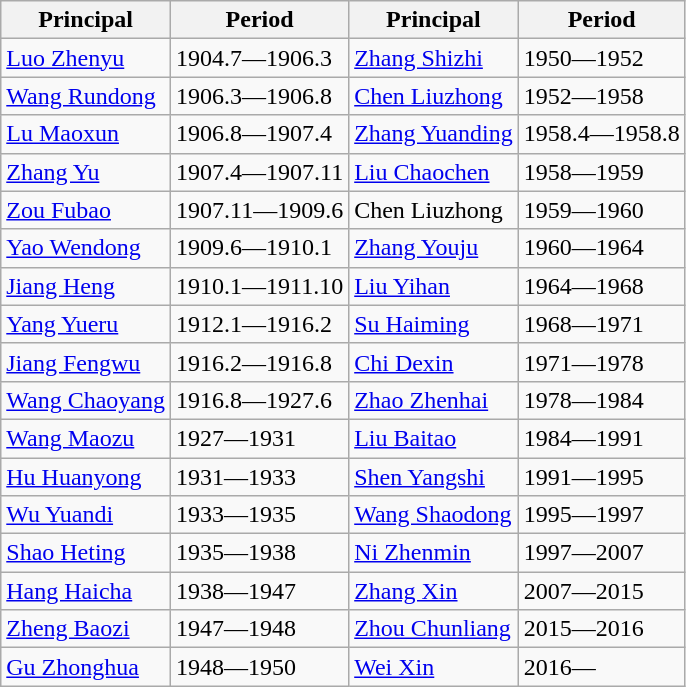<table class="wikitable">
<tr>
<th>Principal</th>
<th>Period</th>
<th>Principal</th>
<th>Period</th>
</tr>
<tr>
<td><a href='#'>Luo Zhenyu</a></td>
<td>1904.7—1906.3</td>
<td><a href='#'>Zhang Shizhi</a></td>
<td>1950—1952</td>
</tr>
<tr>
<td><a href='#'>Wang Rundong</a></td>
<td>1906.3—1906.8</td>
<td><a href='#'>Chen Liuzhong</a></td>
<td>1952—1958</td>
</tr>
<tr>
<td><a href='#'>Lu Maoxun</a></td>
<td>1906.8—1907.4</td>
<td><a href='#'>Zhang Yuanding</a></td>
<td>1958.4—1958.8</td>
</tr>
<tr>
<td><a href='#'>Zhang Yu</a></td>
<td>1907.4—1907.11</td>
<td><a href='#'>Liu Chaochen</a></td>
<td>1958—1959</td>
</tr>
<tr>
<td><a href='#'>Zou Fubao</a></td>
<td>1907.11—1909.6</td>
<td>Chen Liuzhong</td>
<td>1959—1960</td>
</tr>
<tr>
<td><a href='#'>Yao Wendong</a></td>
<td>1909.6—1910.1</td>
<td><a href='#'>Zhang Youju</a></td>
<td>1960—1964</td>
</tr>
<tr>
<td><a href='#'>Jiang Heng</a></td>
<td>1910.1—1911.10</td>
<td><a href='#'>Liu Yihan</a></td>
<td>1964—1968</td>
</tr>
<tr>
<td><a href='#'>Yang Yueru</a></td>
<td>1912.1—1916.2</td>
<td><a href='#'>Su Haiming</a></td>
<td>1968—1971</td>
</tr>
<tr>
<td><a href='#'>Jiang Fengwu</a></td>
<td>1916.2—1916.8</td>
<td><a href='#'>Chi Dexin</a></td>
<td>1971—1978</td>
</tr>
<tr>
<td><a href='#'>Wang Chaoyang</a></td>
<td>1916.8—1927.6</td>
<td><a href='#'>Zhao Zhenhai</a></td>
<td>1978—1984</td>
</tr>
<tr>
<td><a href='#'>Wang Maozu</a></td>
<td>1927—1931</td>
<td><a href='#'>Liu Baitao</a></td>
<td>1984—1991</td>
</tr>
<tr>
<td><a href='#'>Hu Huanyong</a></td>
<td>1931—1933</td>
<td><a href='#'>Shen Yangshi</a></td>
<td>1991—1995</td>
</tr>
<tr>
<td><a href='#'>Wu Yuandi</a></td>
<td>1933—1935</td>
<td><a href='#'>Wang Shaodong</a></td>
<td>1995—1997</td>
</tr>
<tr>
<td><a href='#'>Shao Heting</a></td>
<td>1935—1938</td>
<td><a href='#'>Ni Zhenmin</a></td>
<td>1997—2007</td>
</tr>
<tr>
<td><a href='#'>Hang Haicha</a></td>
<td>1938—1947</td>
<td><a href='#'>Zhang Xin</a></td>
<td>2007—2015</td>
</tr>
<tr>
<td><a href='#'>Zheng Baozi</a></td>
<td>1947—1948</td>
<td><a href='#'>Zhou Chunliang</a></td>
<td>2015—2016</td>
</tr>
<tr>
<td><a href='#'>Gu Zhonghua</a></td>
<td>1948—1950</td>
<td><a href='#'>Wei Xin</a></td>
<td>2016—</td>
</tr>
</table>
